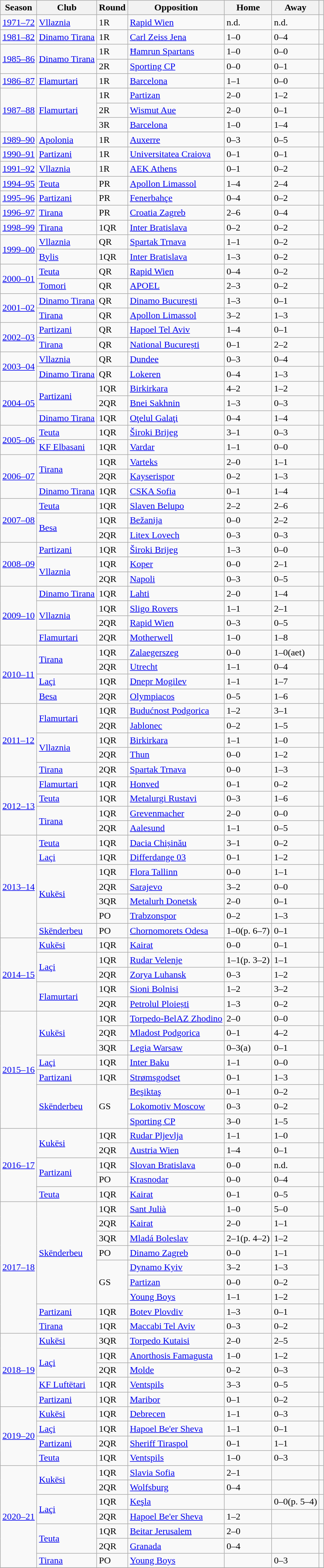<table class="wikitable">
<tr>
<th>Season</th>
<th>Club</th>
<th>Round</th>
<th>Opposition</th>
<th>Home</th>
<th>Away</th>
<th></th>
</tr>
<tr>
<td><a href='#'>1971–72</a></td>
<td><a href='#'>Vllaznia</a></td>
<td>1R</td>
<td> <a href='#'>Rapid Wien</a></td>
<td>n.d.</td>
<td>n.d.</td>
<td align="center"></td>
</tr>
<tr>
<td><a href='#'>1981–82</a></td>
<td><a href='#'>Dinamo Tirana</a></td>
<td>1R</td>
<td> <a href='#'>Carl Zeiss Jena</a></td>
<td>1–0</td>
<td>0–4</td>
<td align="center"></td>
</tr>
<tr>
<td rowspan=2><a href='#'>1985–86</a></td>
<td rowspan=2><a href='#'>Dinamo Tirana</a></td>
<td>1R</td>
<td> <a href='#'>Ħamrun Spartans</a></td>
<td>1–0</td>
<td>0–0</td>
<td align="center"></td>
</tr>
<tr>
<td>2R</td>
<td> <a href='#'>Sporting CP</a></td>
<td>0–0</td>
<td>0–1</td>
<td align="center"></td>
</tr>
<tr>
<td><a href='#'>1986–87</a></td>
<td><a href='#'>Flamurtari</a></td>
<td>1R</td>
<td> <a href='#'>Barcelona</a></td>
<td>1–1</td>
<td>0–0</td>
<td align="center"></td>
</tr>
<tr>
<td rowspan=3><a href='#'>1987–88</a></td>
<td rowspan=3><a href='#'>Flamurtari</a></td>
<td>1R</td>
<td> <a href='#'>Partizan</a></td>
<td>2–0</td>
<td>1–2</td>
<td align="center"></td>
</tr>
<tr>
<td>2R</td>
<td> <a href='#'>Wismut Aue</a></td>
<td>2–0</td>
<td>0–1</td>
<td align="center"></td>
</tr>
<tr>
<td>3R</td>
<td> <a href='#'>Barcelona</a></td>
<td>1–0</td>
<td>1–4</td>
<td align="center"></td>
</tr>
<tr>
<td><a href='#'>1989–90</a></td>
<td><a href='#'>Apolonia</a></td>
<td>1R</td>
<td> <a href='#'>Auxerre</a></td>
<td>0–3</td>
<td>0–5</td>
<td align="center"></td>
</tr>
<tr>
<td><a href='#'>1990–91</a></td>
<td><a href='#'>Partizani</a></td>
<td>1R</td>
<td> <a href='#'>Universitatea Craiova</a></td>
<td>0–1</td>
<td>0–1</td>
<td align="center"></td>
</tr>
<tr>
<td><a href='#'>1991–92</a></td>
<td><a href='#'>Vllaznia</a></td>
<td>1R</td>
<td> <a href='#'>AEK Athens</a></td>
<td>0–1</td>
<td>0–2</td>
<td align="center"></td>
</tr>
<tr>
<td><a href='#'>1994–95</a></td>
<td><a href='#'>Teuta</a></td>
<td>PR</td>
<td> <a href='#'>Apollon Limassol</a></td>
<td>1–4</td>
<td>2–4</td>
<td align="center"></td>
</tr>
<tr>
<td><a href='#'>1995–96</a></td>
<td><a href='#'>Partizani</a></td>
<td>PR</td>
<td> <a href='#'>Fenerbahçe</a></td>
<td>0–4</td>
<td>0–2</td>
<td align="center"></td>
</tr>
<tr>
<td><a href='#'>1996–97</a></td>
<td><a href='#'>Tirana</a></td>
<td>PR</td>
<td> <a href='#'>Croatia Zagreb</a></td>
<td>2–6</td>
<td>0–4</td>
<td align="center"></td>
</tr>
<tr>
<td><a href='#'>1998–99</a></td>
<td><a href='#'>Tirana</a></td>
<td>1QR</td>
<td> <a href='#'>Inter Bratislava</a></td>
<td>0–2</td>
<td>0–2</td>
<td align="center"></td>
</tr>
<tr>
<td rowspan=2><a href='#'>1999–00</a></td>
<td><a href='#'>Vllaznia</a></td>
<td>QR</td>
<td> <a href='#'>Spartak Trnava</a></td>
<td>1–1</td>
<td>0–2</td>
<td align="center"></td>
</tr>
<tr>
<td><a href='#'>Bylis</a></td>
<td>1QR</td>
<td> <a href='#'>Inter Bratislava</a></td>
<td>1–3</td>
<td>0–2</td>
<td align="center"></td>
</tr>
<tr>
<td rowspan=2><a href='#'>2000–01</a></td>
<td><a href='#'>Teuta</a></td>
<td>QR</td>
<td> <a href='#'>Rapid Wien</a></td>
<td>0–4</td>
<td>0–2</td>
<td align="center"></td>
</tr>
<tr>
<td><a href='#'>Tomori</a></td>
<td>QR</td>
<td> <a href='#'>APOEL</a></td>
<td>2–3</td>
<td>0–2</td>
<td align="center"></td>
</tr>
<tr>
<td rowspan=2><a href='#'>2001–02</a></td>
<td><a href='#'>Dinamo Tirana</a></td>
<td>QR</td>
<td> <a href='#'>Dinamo București</a></td>
<td>1–3</td>
<td>0–1</td>
<td align="center"></td>
</tr>
<tr>
<td><a href='#'>Tirana</a></td>
<td>QR</td>
<td> <a href='#'>Apollon Limassol</a></td>
<td>3–2</td>
<td>1–3</td>
<td align="center"></td>
</tr>
<tr>
<td rowspan=2><a href='#'>2002–03</a></td>
<td><a href='#'>Partizani</a></td>
<td>QR</td>
<td> <a href='#'>Hapoel Tel Aviv</a></td>
<td>1–4</td>
<td>0–1</td>
<td align="center"></td>
</tr>
<tr>
<td><a href='#'>Tirana</a></td>
<td>QR</td>
<td> <a href='#'>National București</a></td>
<td>0–1</td>
<td>2–2</td>
<td align="center"></td>
</tr>
<tr>
<td rowspan=2><a href='#'>2003–04</a></td>
<td><a href='#'>Vllaznia</a></td>
<td>QR</td>
<td> <a href='#'>Dundee</a></td>
<td>0–3</td>
<td>0–4</td>
<td align="center"></td>
</tr>
<tr>
<td><a href='#'>Dinamo Tirana</a></td>
<td>QR</td>
<td> <a href='#'>Lokeren</a></td>
<td>0–4</td>
<td>1–3</td>
<td align="center"></td>
</tr>
<tr>
<td rowspan=3><a href='#'>2004–05</a></td>
<td rowspan=2><a href='#'>Partizani</a></td>
<td>1QR</td>
<td> <a href='#'>Birkirkara</a></td>
<td>4–2</td>
<td>1–2</td>
<td align="center"></td>
</tr>
<tr>
<td>2QR</td>
<td> <a href='#'>Bnei Sakhnin</a></td>
<td>1–3</td>
<td>0–3</td>
<td align="center"></td>
</tr>
<tr>
<td><a href='#'>Dinamo Tirana</a></td>
<td>1QR</td>
<td> <a href='#'>Oţelul Galaţi</a></td>
<td>0–4</td>
<td>1–4</td>
<td align="center"></td>
</tr>
<tr>
<td rowspan=2><a href='#'>2005–06</a></td>
<td><a href='#'>Teuta</a></td>
<td>1QR</td>
<td> <a href='#'>Široki Brijeg</a></td>
<td>3–1</td>
<td>0–3</td>
<td align="center"></td>
</tr>
<tr>
<td><a href='#'>KF Elbasani</a></td>
<td>1QR</td>
<td> <a href='#'>Vardar</a></td>
<td>1–1</td>
<td>0–0</td>
<td align="center"></td>
</tr>
<tr>
<td rowspan=3><a href='#'>2006–07</a></td>
<td rowspan=2><a href='#'>Tirana</a></td>
<td>1QR</td>
<td> <a href='#'>Varteks</a></td>
<td>2–0</td>
<td>1–1</td>
<td align="center"></td>
</tr>
<tr>
<td>2QR</td>
<td> <a href='#'>Kayserispor</a></td>
<td>0–2</td>
<td>1–3</td>
<td align="center"></td>
</tr>
<tr>
<td><a href='#'>Dinamo Tirana</a></td>
<td>1QR</td>
<td> <a href='#'>CSKA Sofia</a></td>
<td>0–1</td>
<td>1–4</td>
<td align="center"></td>
</tr>
<tr>
<td rowspan=3><a href='#'>2007–08</a></td>
<td><a href='#'>Teuta</a></td>
<td>1QR</td>
<td> <a href='#'>Slaven Belupo</a></td>
<td>2–2</td>
<td>2–6</td>
<td align="center"></td>
</tr>
<tr>
<td rowspan=2><a href='#'>Besa</a></td>
<td>1QR</td>
<td> <a href='#'>Bežanija</a></td>
<td>0–0</td>
<td>2–2</td>
<td align="center"></td>
</tr>
<tr>
<td>2QR</td>
<td> <a href='#'>Litex Lovech</a></td>
<td>0–3</td>
<td>0–3</td>
<td align="center"></td>
</tr>
<tr>
<td rowspan=3><a href='#'>2008–09</a></td>
<td><a href='#'>Partizani</a></td>
<td>1QR</td>
<td> <a href='#'>Široki Brijeg</a></td>
<td>1–3</td>
<td>0–0</td>
<td align="center"></td>
</tr>
<tr>
<td rowspan=2><a href='#'>Vllaznia</a></td>
<td>1QR</td>
<td> <a href='#'>Koper</a></td>
<td>0–0</td>
<td>2–1</td>
<td align="center"></td>
</tr>
<tr>
<td>2QR</td>
<td> <a href='#'>Napoli</a></td>
<td>0–3</td>
<td>0–5</td>
<td align="center"></td>
</tr>
<tr>
<td rowspan=4><a href='#'>2009–10</a></td>
<td><a href='#'>Dinamo Tirana</a></td>
<td>1QR</td>
<td> <a href='#'>Lahti</a></td>
<td>2–0</td>
<td>1–4</td>
<td align="center"></td>
</tr>
<tr>
<td rowspan=2><a href='#'>Vllaznia</a></td>
<td>1QR</td>
<td> <a href='#'>Sligo Rovers</a></td>
<td>1–1</td>
<td>2–1</td>
<td align="center"></td>
</tr>
<tr>
<td>2QR</td>
<td> <a href='#'>Rapid Wien</a></td>
<td>0–3</td>
<td>0–5</td>
<td align="center"></td>
</tr>
<tr>
<td><a href='#'>Flamurtari</a></td>
<td>2QR</td>
<td> <a href='#'>Motherwell</a></td>
<td>1–0</td>
<td>1–8</td>
<td align="center"></td>
</tr>
<tr>
<td rowspan=4><a href='#'>2010–11</a></td>
<td rowspan=2><a href='#'>Tirana</a></td>
<td>1QR</td>
<td> <a href='#'>Zalaegerszeg</a></td>
<td>0–0</td>
<td>1–0(aet)</td>
<td align="center"></td>
</tr>
<tr>
<td>2QR</td>
<td> <a href='#'>Utrecht</a></td>
<td>1–1</td>
<td>0–4</td>
<td align="center"></td>
</tr>
<tr>
<td><a href='#'>Laçi</a></td>
<td>1QR</td>
<td> <a href='#'>Dnepr Mogilev</a></td>
<td>1–1</td>
<td>1–7</td>
<td align="center"></td>
</tr>
<tr>
<td><a href='#'>Besa</a></td>
<td>2QR</td>
<td> <a href='#'>Olympiacos</a></td>
<td>0–5</td>
<td>1–6</td>
<td align="center"></td>
</tr>
<tr>
<td rowspan=5><a href='#'>2011–12</a></td>
<td rowspan=2><a href='#'>Flamurtari</a></td>
<td>1QR</td>
<td> <a href='#'>Budućnost Podgorica</a></td>
<td>1–2</td>
<td>3–1</td>
<td align="center"></td>
</tr>
<tr>
<td>2QR</td>
<td> <a href='#'>Jablonec</a></td>
<td>0–2</td>
<td>1–5</td>
<td align="center"></td>
</tr>
<tr>
<td rowspan=2><a href='#'>Vllaznia</a></td>
<td>1QR</td>
<td> <a href='#'>Birkirkara</a></td>
<td>1–1</td>
<td>1–0</td>
<td align="center"></td>
</tr>
<tr>
<td>2QR</td>
<td> <a href='#'>Thun</a></td>
<td>0–0</td>
<td>1–2</td>
<td align="center"></td>
</tr>
<tr>
<td><a href='#'>Tirana</a></td>
<td>2QR</td>
<td> <a href='#'>Spartak Trnava</a></td>
<td>0–0</td>
<td>1–3</td>
<td align="center"></td>
</tr>
<tr>
<td rowspan=4><a href='#'>2012–13</a></td>
<td><a href='#'>Flamurtari</a></td>
<td>1QR</td>
<td> <a href='#'>Honved</a></td>
<td>0–1</td>
<td>0–2</td>
<td align="center"></td>
</tr>
<tr>
<td><a href='#'>Teuta</a></td>
<td>1QR</td>
<td> <a href='#'>Metalurgi Rustavi</a></td>
<td>0–3</td>
<td>1–6</td>
<td align="center"></td>
</tr>
<tr>
<td rowspan=2><a href='#'>Tirana</a></td>
<td>1QR</td>
<td> <a href='#'>Grevenmacher</a></td>
<td>2–0</td>
<td>0–0</td>
<td align="center"></td>
</tr>
<tr>
<td>2QR</td>
<td> <a href='#'>Aalesund</a></td>
<td>1–1</td>
<td>0–5</td>
<td align="center"></td>
</tr>
<tr>
<td rowspan=7><a href='#'>2013–14</a></td>
<td><a href='#'>Teuta</a></td>
<td>1QR</td>
<td> <a href='#'>Dacia Chișinău</a></td>
<td>3–1</td>
<td>0–2</td>
<td align="center"></td>
</tr>
<tr>
<td><a href='#'>Laçi</a></td>
<td>1QR</td>
<td> <a href='#'>Differdange 03</a></td>
<td>0–1</td>
<td>1–2</td>
<td align="center"></td>
</tr>
<tr>
<td rowspan=4><a href='#'>Kukësi</a></td>
<td>1QR</td>
<td> <a href='#'>Flora Tallinn</a></td>
<td>0–0</td>
<td>1–1</td>
<td align="center"></td>
</tr>
<tr>
<td>2QR</td>
<td> <a href='#'>Sarajevo</a></td>
<td>3–2</td>
<td>0–0</td>
<td align="center"></td>
</tr>
<tr>
<td>3QR</td>
<td> <a href='#'>Metalurh Donetsk</a></td>
<td>2–0</td>
<td>0–1</td>
<td align="center"></td>
</tr>
<tr>
<td>PO</td>
<td> <a href='#'>Trabzonspor</a></td>
<td>0–2</td>
<td>1–3</td>
<td align="center"></td>
</tr>
<tr>
<td><a href='#'>Skënderbeu</a></td>
<td>PO</td>
<td> <a href='#'>Chornomorets Odesa</a></td>
<td>1–0(p. 6–7)</td>
<td>0–1</td>
<td align="center"></td>
</tr>
<tr>
<td rowspan=5><a href='#'>2014–15</a></td>
<td><a href='#'>Kukësi</a></td>
<td>1QR</td>
<td> <a href='#'>Kairat</a></td>
<td>0–0</td>
<td>0–1</td>
<td align="center"></td>
</tr>
<tr>
<td rowspan=2><a href='#'>Laçi</a></td>
<td>1QR</td>
<td> <a href='#'>Rudar Velenje</a></td>
<td>1–1(p. 3–2)</td>
<td>1–1</td>
<td align="center"></td>
</tr>
<tr>
<td>2QR</td>
<td> <a href='#'>Zorya Luhansk</a></td>
<td>0–3</td>
<td>1–2</td>
<td align="center"></td>
</tr>
<tr>
<td rowspan=2><a href='#'>Flamurtari</a></td>
<td>1QR</td>
<td> <a href='#'>Sioni Bolnisi</a></td>
<td>1–2</td>
<td>3–2</td>
<td align="center"></td>
</tr>
<tr>
<td>2QR</td>
<td> <a href='#'>Petrolul Ploiești</a></td>
<td>1–3</td>
<td>0–2</td>
<td align="center"></td>
</tr>
<tr>
<td rowspan=8><a href='#'>2015–16</a></td>
<td rowspan=3><a href='#'>Kukësi</a></td>
<td>1QR</td>
<td>  <a href='#'>Torpedo-BelAZ Zhodino</a></td>
<td>2–0</td>
<td>0–0</td>
<td align="center"></td>
</tr>
<tr>
<td>2QR</td>
<td> <a href='#'>Mladost Podgorica</a></td>
<td>0–1</td>
<td>4–2</td>
<td align="center"></td>
</tr>
<tr>
<td>3QR</td>
<td> <a href='#'>Legia Warsaw</a></td>
<td>0–3(a)</td>
<td>0–1</td>
<td align="center"></td>
</tr>
<tr>
<td><a href='#'>Laçi</a></td>
<td>1QR</td>
<td> <a href='#'>Inter Baku</a></td>
<td>1–1</td>
<td>0–0</td>
<td align="center"></td>
</tr>
<tr>
<td><a href='#'>Partizani</a></td>
<td>1QR</td>
<td> <a href='#'>Strømsgodset</a></td>
<td>0–1</td>
<td>1–3</td>
<td align="center"></td>
</tr>
<tr>
<td rowspan=3><a href='#'>Skënderbeu</a></td>
<td rowspan=3>GS</td>
<td> <a href='#'>Beşiktaş</a></td>
<td>0–1</td>
<td>0–2</td>
<td rowspan=3 align="center"></td>
</tr>
<tr>
<td> <a href='#'>Lokomotiv Moscow</a></td>
<td>0–3</td>
<td>0–2</td>
</tr>
<tr>
<td> <a href='#'>Sporting CP</a></td>
<td>3–0</td>
<td>1–5</td>
</tr>
<tr>
<td rowspan=5><a href='#'>2016–17</a></td>
<td rowspan=2><a href='#'>Kukësi</a></td>
<td>1QR</td>
<td> <a href='#'>Rudar Pljevlja</a></td>
<td>1–1</td>
<td>1–0</td>
<td align="center"></td>
</tr>
<tr>
<td>2QR</td>
<td> <a href='#'>Austria Wien</a></td>
<td>1–4</td>
<td>0–1</td>
<td align="center"></td>
</tr>
<tr>
<td rowspan=2><a href='#'>Partizani</a></td>
<td>1QR</td>
<td> <a href='#'>Slovan Bratislava</a></td>
<td>0–0</td>
<td>n.d.</td>
<td align="center"></td>
</tr>
<tr>
<td>PO</td>
<td> <a href='#'>Krasnodar</a></td>
<td>0–0</td>
<td>0–4</td>
<td align="center"></td>
</tr>
<tr>
<td><a href='#'>Teuta</a></td>
<td>1QR</td>
<td> <a href='#'>Kairat</a></td>
<td>0–1</td>
<td>0–5</td>
<td align="center"></td>
</tr>
<tr>
<td rowspan=9><a href='#'>2017–18</a></td>
<td rowspan=7><a href='#'>Skënderbeu</a></td>
<td>1QR</td>
<td> <a href='#'>Sant Julià</a></td>
<td>1–0</td>
<td>5–0</td>
<td align="center"></td>
</tr>
<tr>
<td>2QR</td>
<td> <a href='#'>Kairat</a></td>
<td>2–0</td>
<td>1–1</td>
<td align="center"></td>
</tr>
<tr>
<td>3QR</td>
<td> <a href='#'>Mladá Boleslav</a></td>
<td>2–1(p. 4–2)</td>
<td>1–2</td>
<td align="center"></td>
</tr>
<tr>
<td>PO</td>
<td> <a href='#'>Dinamo Zagreb</a></td>
<td>0–0</td>
<td>1–1</td>
<td align="center"></td>
</tr>
<tr>
<td rowspan=3>GS</td>
<td> <a href='#'>Dynamo Kyiv</a></td>
<td>3–2</td>
<td>1–3</td>
<td rowspan=3 align="center"></td>
</tr>
<tr>
<td> <a href='#'>Partizan</a></td>
<td>0–0</td>
<td>0–2</td>
</tr>
<tr>
<td> <a href='#'>Young Boys</a></td>
<td>1–1</td>
<td>1–2</td>
</tr>
<tr>
<td><a href='#'>Partizani</a></td>
<td>1QR</td>
<td> <a href='#'>Botev Plovdiv</a></td>
<td>1–3</td>
<td>0–1</td>
<td align="center"></td>
</tr>
<tr>
<td><a href='#'>Tirana</a></td>
<td>1QR</td>
<td> <a href='#'>Maccabi Tel Aviv</a></td>
<td>0–3</td>
<td>0–2</td>
<td align="center"></td>
</tr>
<tr>
<td rowspan=5><a href='#'>2018–19</a></td>
<td><a href='#'>Kukësi</a></td>
<td>3QR</td>
<td> <a href='#'>Torpedo Kutaisi</a></td>
<td>2–0</td>
<td>2–5</td>
<td align="center"></td>
</tr>
<tr>
<td rowspan=2><a href='#'>Laçi</a></td>
<td>1QR</td>
<td> <a href='#'>Anorthosis Famagusta</a></td>
<td>1–0</td>
<td>1–2</td>
<td align="center"></td>
</tr>
<tr>
<td>2QR</td>
<td> <a href='#'>Molde</a></td>
<td>0–2</td>
<td>0–3</td>
<td align="center"></td>
</tr>
<tr>
<td><a href='#'>KF Luftëtari</a></td>
<td>1QR</td>
<td> <a href='#'>Ventspils</a></td>
<td>3–3</td>
<td>0–5</td>
<td align="center"></td>
</tr>
<tr>
<td><a href='#'>Partizani</a></td>
<td>1QR</td>
<td> <a href='#'>Maribor</a></td>
<td>0–1</td>
<td>0–2</td>
<td align="center"></td>
</tr>
<tr>
<td rowspan=4><a href='#'>2019–20</a></td>
<td><a href='#'>Kukësi</a></td>
<td>1QR</td>
<td> <a href='#'>Debrecen</a></td>
<td>1–1</td>
<td>0–3</td>
<td align="center"></td>
</tr>
<tr>
<td><a href='#'>Laçi</a></td>
<td>1QR</td>
<td> <a href='#'>Hapoel Be'er Sheva</a></td>
<td>1–1</td>
<td>0–1</td>
<td align="center"></td>
</tr>
<tr>
<td><a href='#'>Partizani</a></td>
<td>2QR</td>
<td> <a href='#'>Sheriff Tiraspol</a></td>
<td>0–1</td>
<td>1–1</td>
<td align="center"></td>
</tr>
<tr>
<td><a href='#'>Teuta</a></td>
<td>1QR</td>
<td> <a href='#'>Ventspils</a></td>
<td>1–0</td>
<td>0–3</td>
<td align="center"></td>
</tr>
<tr>
<td rowspan=7><a href='#'>2020–21</a></td>
<td rowspan=2><a href='#'>Kukësi</a></td>
<td>1QR</td>
<td> <a href='#'>Slavia Sofia</a></td>
<td>2–1</td>
<td></td>
<td align="center"></td>
</tr>
<tr>
<td>2QR</td>
<td> <a href='#'>Wolfsburg</a></td>
<td>0–4</td>
<td></td>
<td align="center"></td>
</tr>
<tr>
<td rowspan=2><a href='#'>Laçi</a></td>
<td>1QR</td>
<td> <a href='#'>Keşla</a></td>
<td></td>
<td>0–0(p. 5–4)</td>
<td align="center"></td>
</tr>
<tr>
<td>2QR</td>
<td> <a href='#'>Hapoel Be'er Sheva</a></td>
<td>1–2</td>
<td></td>
<td align="center"></td>
</tr>
<tr>
<td rowspan=2><a href='#'>Teuta</a></td>
<td>1QR</td>
<td> <a href='#'>Beitar Jerusalem</a></td>
<td>2–0</td>
<td></td>
<td align="center"></td>
</tr>
<tr>
<td>2QR</td>
<td> <a href='#'>Granada</a></td>
<td>0–4</td>
<td></td>
<td align="center"></td>
</tr>
<tr>
<td><a href='#'>Tirana</a></td>
<td>PO</td>
<td> <a href='#'>Young Boys</a></td>
<td></td>
<td>0–3</td>
<td align="center"></td>
</tr>
<tr>
</tr>
</table>
